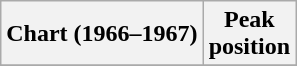<table class="wikitable sortable">
<tr>
<th align="center">Chart (1966–1967)</th>
<th align="center">Peak<br>position</th>
</tr>
<tr>
</tr>
</table>
